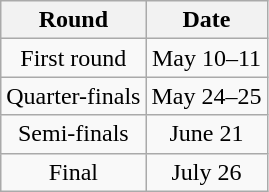<table class="wikitable" style="text-align:center">
<tr>
<th>Round</th>
<th>Date</th>
</tr>
<tr>
<td>First round</td>
<td>May 10–11</td>
</tr>
<tr>
<td>Quarter-finals</td>
<td>May 24–25</td>
</tr>
<tr>
<td>Semi-finals</td>
<td>June 21</td>
</tr>
<tr>
<td>Final</td>
<td>July 26</td>
</tr>
</table>
